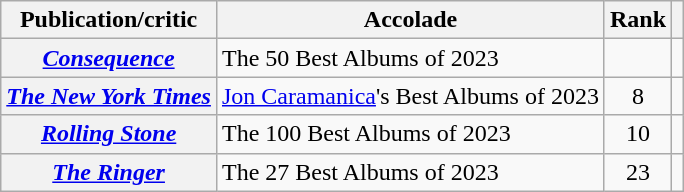<table class="wikitable sortable plainrowheaders">
<tr>
<th>Publication/critic</th>
<th>Accolade</th>
<th>Rank</th>
<th class="unsortable"></th>
</tr>
<tr>
<th scope="row"><em><a href='#'>Consequence</a></em></th>
<td>The 50 Best Albums of 2023</td>
<td></td>
<td></td>
</tr>
<tr>
<th scope="row"><em><a href='#'>The New York Times</a></em></th>
<td><a href='#'>Jon Caramanica</a>'s Best Albums of 2023</td>
<td style="text-align: center;">8</td>
<td style="text-align: center;"></td>
</tr>
<tr>
<th scope="row"><em><a href='#'>Rolling Stone</a></em></th>
<td>The 100 Best Albums of 2023</td>
<td style="text-align: center;">10</td>
<td style="text-align: center;"></td>
</tr>
<tr>
<th scope="row"><em><a href='#'>The Ringer</a></em></th>
<td>The 27 Best Albums of 2023</td>
<td style="text-align: center;">23</td>
<td style="text-align: center;"></td>
</tr>
</table>
